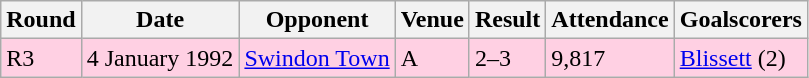<table class="wikitable">
<tr>
<th>Round</th>
<th>Date</th>
<th>Opponent</th>
<th>Venue</th>
<th>Result</th>
<th>Attendance</th>
<th>Goalscorers</th>
</tr>
<tr style="background-color: #ffd0e3;">
<td>R3</td>
<td>4 January 1992</td>
<td><a href='#'>Swindon Town</a></td>
<td>A</td>
<td>2–3</td>
<td>9,817</td>
<td><a href='#'>Blissett</a> (2)</td>
</tr>
</table>
